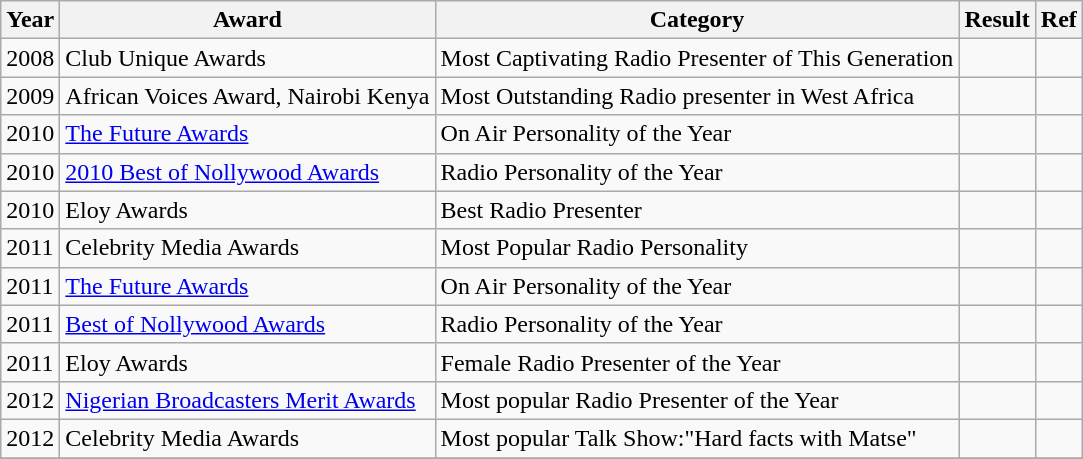<table class="wikitable plainrowheaders sortable">
<tr>
<th>Year</th>
<th>Award</th>
<th>Category</th>
<th>Result</th>
<th>Ref</th>
</tr>
<tr>
<td>2008</td>
<td>Club Unique Awards</td>
<td>Most Captivating Radio Presenter of This Generation</td>
<td></td>
<td></td>
</tr>
<tr>
<td>2009</td>
<td>African Voices Award, Nairobi Kenya</td>
<td>Most Outstanding Radio presenter in West Africa</td>
<td></td>
<td></td>
</tr>
<tr>
<td>2010</td>
<td><a href='#'>The Future Awards</a></td>
<td>On Air Personality of the Year</td>
<td></td>
<td></td>
</tr>
<tr>
<td>2010</td>
<td><a href='#'>2010 Best of Nollywood Awards</a></td>
<td>Radio Personality of the Year</td>
<td></td>
<td></td>
</tr>
<tr>
<td>2010</td>
<td>Eloy Awards</td>
<td>Best Radio Presenter</td>
<td></td>
<td></td>
</tr>
<tr>
<td>2011</td>
<td>Celebrity Media Awards</td>
<td>Most Popular Radio Personality</td>
<td></td>
<td></td>
</tr>
<tr>
<td>2011</td>
<td><a href='#'>The Future Awards</a></td>
<td>On Air Personality of the Year</td>
<td></td>
<td></td>
</tr>
<tr>
<td>2011</td>
<td><a href='#'>Best of Nollywood Awards</a></td>
<td>Radio Personality of the Year</td>
<td></td>
<td></td>
</tr>
<tr>
<td>2011</td>
<td>Eloy Awards</td>
<td>Female Radio Presenter of the Year</td>
<td></td>
<td></td>
</tr>
<tr>
<td>2012</td>
<td><a href='#'>Nigerian Broadcasters Merit Awards</a></td>
<td>Most popular Radio Presenter of the Year</td>
<td></td>
<td></td>
</tr>
<tr>
<td>2012</td>
<td>Celebrity Media Awards</td>
<td>Most popular Talk Show:"Hard facts with Matse"</td>
<td></td>
<td></td>
</tr>
<tr>
</tr>
</table>
